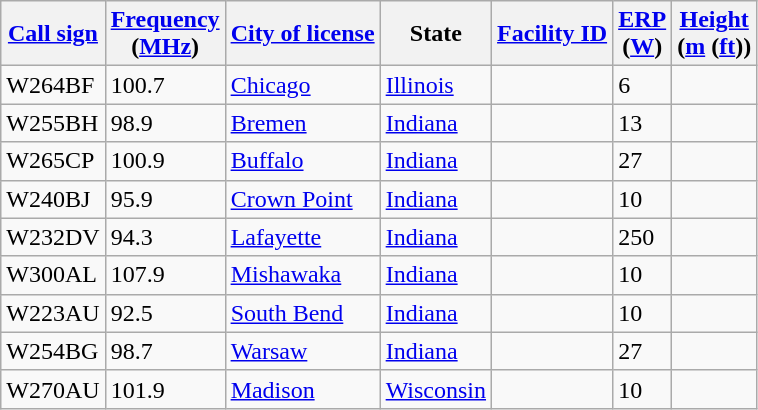<table class="wikitable sortable">
<tr>
<th><a href='#'>Call sign</a></th>
<th data-sort-type="number"><a href='#'>Frequency</a><br>(<a href='#'>MHz</a>)</th>
<th><a href='#'>City of license</a></th>
<th>State</th>
<th data-sort-type="number"><a href='#'>Facility ID</a></th>
<th data-sort-type="number"><a href='#'>ERP</a><br>(<a href='#'>W</a>)</th>
<th data-sort-type="number"><a href='#'>Height</a><br>(<a href='#'>m</a> (<a href='#'>ft</a>))</th>
</tr>
<tr>
<td>W264BF</td>
<td>100.7</td>
<td><a href='#'>Chicago</a></td>
<td><a href='#'>Illinois</a></td>
<td></td>
<td>6</td>
<td></td>
</tr>
<tr>
<td>W255BH</td>
<td>98.9</td>
<td><a href='#'>Bremen</a></td>
<td><a href='#'>Indiana</a></td>
<td></td>
<td>13</td>
<td></td>
</tr>
<tr>
<td>W265CP</td>
<td>100.9</td>
<td><a href='#'>Buffalo</a></td>
<td><a href='#'>Indiana</a></td>
<td></td>
<td>27</td>
<td></td>
</tr>
<tr>
<td>W240BJ</td>
<td>95.9</td>
<td><a href='#'>Crown Point</a></td>
<td><a href='#'>Indiana</a></td>
<td></td>
<td>10</td>
<td></td>
</tr>
<tr>
<td>W232DV</td>
<td>94.3</td>
<td><a href='#'>Lafayette</a></td>
<td><a href='#'>Indiana</a></td>
<td></td>
<td>250</td>
<td></td>
</tr>
<tr>
<td>W300AL</td>
<td>107.9</td>
<td><a href='#'>Mishawaka</a></td>
<td><a href='#'>Indiana</a></td>
<td></td>
<td>10</td>
<td></td>
</tr>
<tr>
<td>W223AU</td>
<td>92.5</td>
<td><a href='#'>South Bend</a></td>
<td><a href='#'>Indiana</a></td>
<td></td>
<td>10</td>
<td></td>
</tr>
<tr>
<td>W254BG</td>
<td>98.7</td>
<td><a href='#'>Warsaw</a></td>
<td><a href='#'>Indiana</a></td>
<td></td>
<td>27</td>
<td></td>
</tr>
<tr>
<td>W270AU</td>
<td>101.9</td>
<td><a href='#'>Madison</a></td>
<td><a href='#'>Wisconsin</a></td>
<td></td>
<td>10</td>
<td></td>
</tr>
</table>
